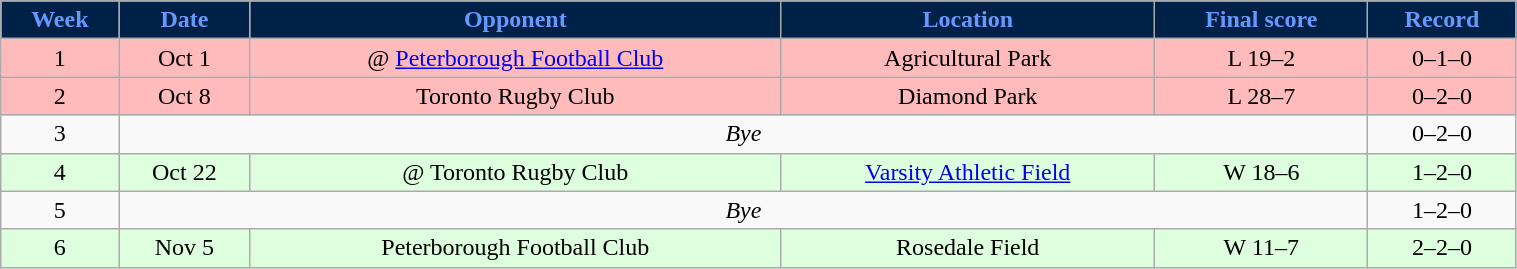<table class="wikitable" width="80%">
<tr align="center"  style="background:#002147;color:#6699FF;">
<td><strong>Week</strong></td>
<td><strong>Date</strong></td>
<td><strong>Opponent</strong></td>
<td><strong>Location</strong></td>
<td><strong>Final score</strong></td>
<td><strong>Record</strong></td>
</tr>
<tr align="center" bgcolor="#ffbbbb">
<td>1</td>
<td>Oct 1</td>
<td>@ <a href='#'>Peterborough Football Club</a></td>
<td>Agricultural Park</td>
<td>L 19–2</td>
<td>0–1–0</td>
</tr>
<tr align="center" bgcolor="#ffbbbb">
<td>2</td>
<td>Oct 8</td>
<td>Toronto Rugby Club</td>
<td>Diamond Park</td>
<td>L 28–7</td>
<td>0–2–0</td>
</tr>
<tr align="center">
<td>3</td>
<td colspan="4"><em>Bye</em></td>
<td>0–2–0</td>
</tr>
<tr align="center" bgcolor="#ddffdd">
<td>4</td>
<td>Oct 22</td>
<td>@ Toronto Rugby Club</td>
<td><a href='#'>Varsity Athletic Field</a></td>
<td>W 18–6</td>
<td>1–2–0</td>
</tr>
<tr align="center">
<td>5</td>
<td colspan="4"><em>Bye</em></td>
<td>1–2–0</td>
</tr>
<tr align="center" bgcolor="#ddffdd">
<td>6</td>
<td>Nov 5</td>
<td>Peterborough Football Club</td>
<td>Rosedale Field</td>
<td>W 11–7</td>
<td>2–2–0</td>
</tr>
</table>
